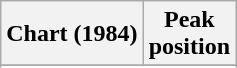<table class="wikitable sortable plainrowheaders" style="text-align:center">
<tr>
<th scope="col">Chart (1984)</th>
<th scope="col">Peak<br>position</th>
</tr>
<tr>
</tr>
<tr>
</tr>
<tr>
</tr>
<tr>
</tr>
<tr>
</tr>
</table>
